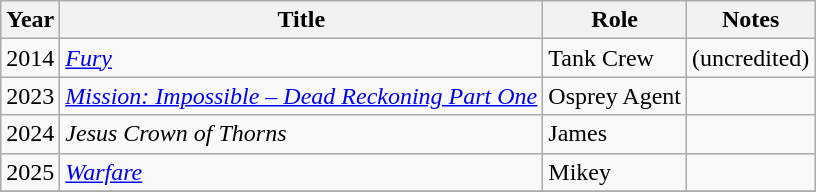<table class="wikitable">
<tr>
<th>Year</th>
<th>Title</th>
<th>Role</th>
<th>Notes</th>
</tr>
<tr>
<td>2014</td>
<td><em><a href='#'>Fury</a></em></td>
<td>Tank Crew</td>
<td>(uncredited)</td>
</tr>
<tr>
<td>2023</td>
<td><em><a href='#'>Mission: Impossible – Dead Reckoning Part One</a></em></td>
<td>Osprey Agent</td>
<td></td>
</tr>
<tr>
<td>2024</td>
<td><em>Jesus Crown of Thorns</em></td>
<td>James</td>
<td></td>
</tr>
<tr>
<td>2025</td>
<td><em><a href='#'>Warfare</a></em></td>
<td>Mikey</td>
<td></td>
</tr>
<tr>
</tr>
</table>
